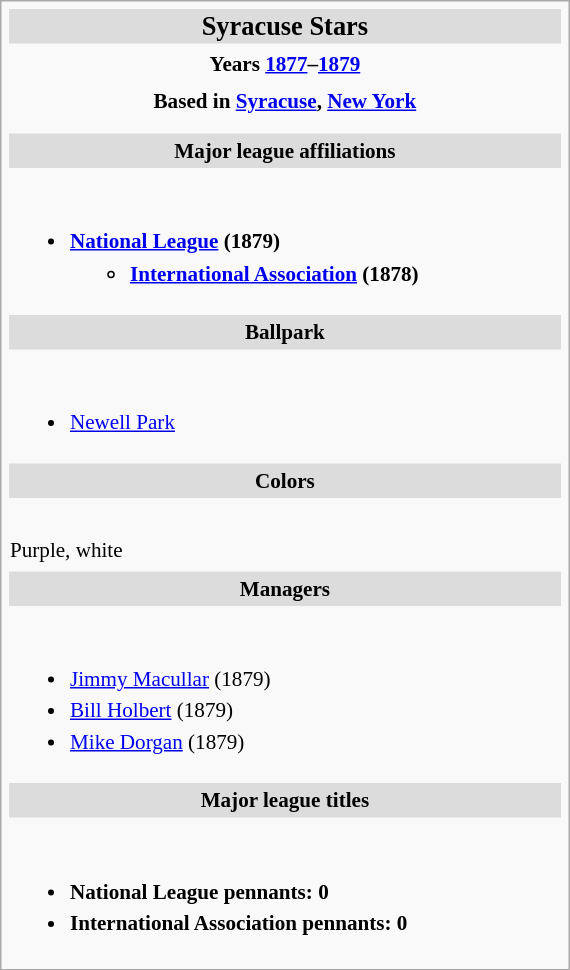<table class="infobox vcard" style="width: 27em; font-size: 88%; text-align: left; line-height: 1.5em">
<tr>
<th colspan=2 class="fn org" style="font-size: 125%; text-align: center; background-color: #dcdcdc;margin-bottom:3px;">Syracuse Stars</th>
</tr>
<tr>
<th style="text-align: center" colspan="2">Years <a href='#'>1877</a>–<a href='#'>1879</a></th>
</tr>
<tr>
<th style="text-align: center" colspan="2">Based in <a href='#'>Syracuse</a>, <a href='#'>New York</a></th>
</tr>
<tr>
<td></td>
</tr>
<tr>
<th style="text-align:center;"></th>
</tr>
<tr>
<th colspan=2 style="background-color: #dcdcdc; text-align: center">Major league affiliations</th>
</tr>
<tr>
<th colspan=2><br><ul><li><a href='#'>National League</a> (1879)<ul><li><a href='#'>International Association</a> (1878)</li></ul></li></ul></th>
</tr>
<tr>
<th colspan=2 style="background-color: #dcdcdc; text-align: center">Ballpark</th>
</tr>
<tr>
<td colspan="2"><br><ul><li><a href='#'>Newell Park</a></li></ul></td>
</tr>
<tr>
<th colspan=2 style="background-color: #dcdcdc; text-align: center">Colors</th>
</tr>
<tr>
<td colspan="2"><br>Purple, white<br>
 </td>
</tr>
<tr>
<th colspan=2 style="background-color: #dcdcdc; text-align: center">Managers</th>
</tr>
<tr>
<td colspan="2"><br><ul><li><a href='#'>Jimmy Macullar</a> (1879)</li><li><a href='#'>Bill Holbert</a> (1879)</li><li><a href='#'>Mike Dorgan</a> (1879)</li></ul></td>
</tr>
<tr>
<th colspan=2 style="background-color: #dcdcdc; text-align: center">Major league titles</th>
</tr>
<tr>
<td colspan="2"><br><ul><li><strong>National League pennants:</strong> <strong>0</strong></li><li><strong>International Association pennants:</strong>  <strong>0</strong></li></ul></td>
</tr>
</table>
